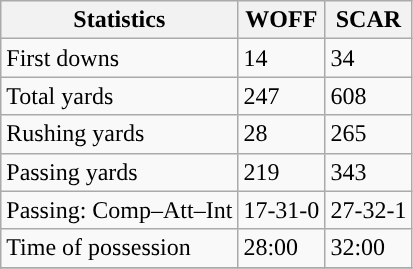<table class="wikitable" style="float: left;">
<tr>
<th>Statistics</th>
<th>WOFF</th>
<th>SCAR</th>
</tr>
<tr>
<td>First downs</td>
<td>14</td>
<td>34</td>
</tr>
<tr>
<td>Total yards</td>
<td>247</td>
<td>608</td>
</tr>
<tr>
<td>Rushing yards</td>
<td>28</td>
<td>265</td>
</tr>
<tr>
<td>Passing yards</td>
<td>219</td>
<td>343</td>
</tr>
<tr>
<td>Passing: Comp–Att–Int</td>
<td>17-31-0</td>
<td>27-32-1</td>
</tr>
<tr>
<td>Time of possession</td>
<td>28:00</td>
<td>32:00</td>
</tr>
<tr>
</tr>
</table>
